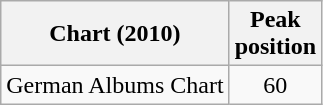<table class="wikitable">
<tr>
<th>Chart (2010)</th>
<th>Peak<br>position</th>
</tr>
<tr>
<td>German Albums Chart</td>
<td style="text-align:center;">60</td>
</tr>
</table>
